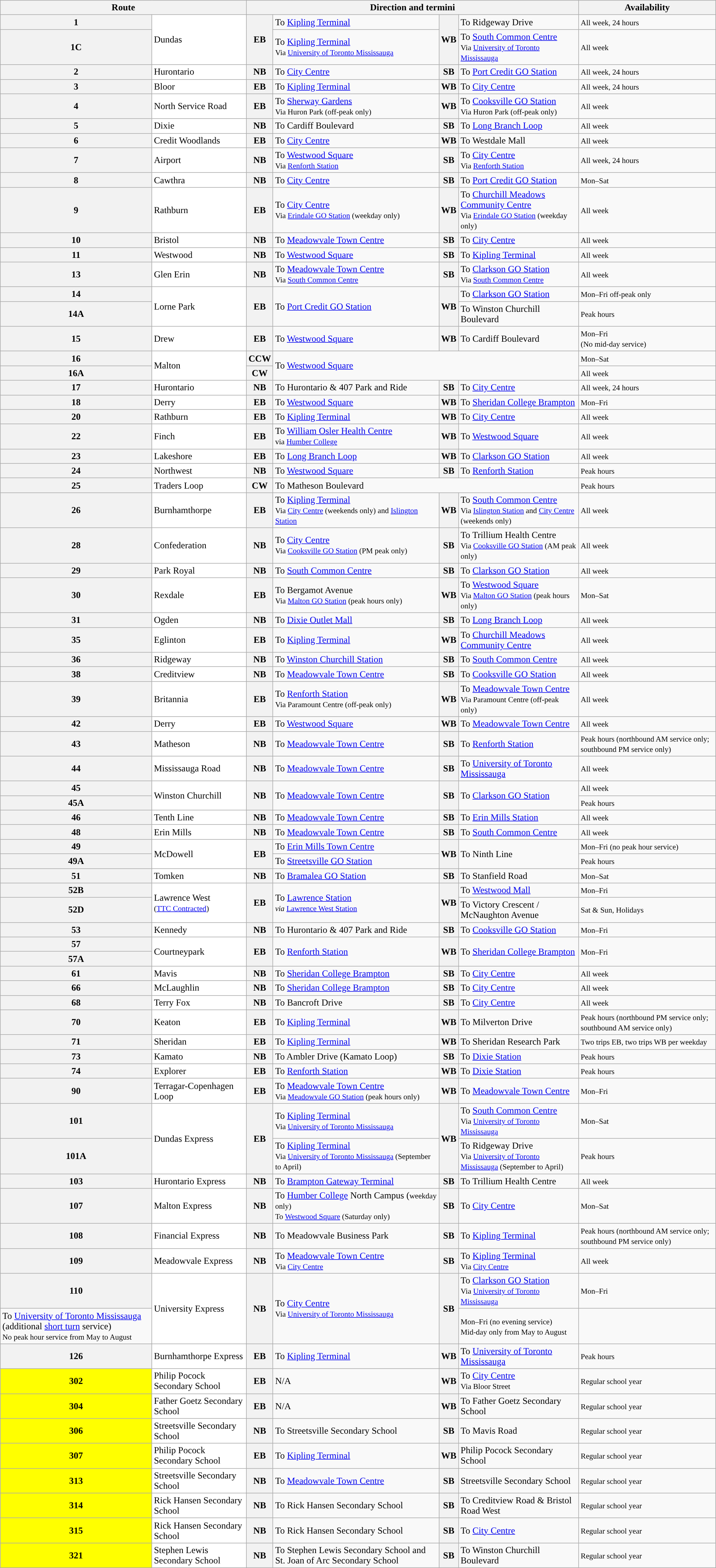<table class=wikitable |>
<tr>
<th colspan=2>Route</th>
<th colspan=4>Direction and termini</th>
<th>Availability</th>
</tr>
<tr>
<th style="background:#"><div>1</div></th>
<td style="background:white;color:black" rowspan=2>Dundas</td>
<th rowspan=2>EB</th>
<td>To <a href='#'>Kipling Terminal</a></td>
<th rowspan=2>WB</th>
<td>To Ridgeway Drive</td>
<td><small>All week, 24 hours</small></td>
</tr>
<tr>
<th style="background:#"><div>1C</div></th>
<td>To <a href='#'>Kipling Terminal</a> <br><small>Via <a href='#'>University of Toronto Mississauga</a></small></td>
<td>To <a href='#'>South Common Centre</a> <br><small>Via <a href='#'>University of Toronto Mississauga</a></small></td>
<td><small>All week</small></td>
</tr>
<tr>
<th style="background:#"><div>2</div></th>
<td style="background:white;color:black">Hurontario<br></td>
<th>NB</th>
<td>To <a href='#'>City Centre</a></td>
<th>SB</th>
<td>To <a href='#'>Port Credit GO Station</a></td>
<td><small>All week, 24 hours</small></td>
</tr>
<tr>
<th style="background:#"><div>3</div></th>
<td style="background:white;color:black">Bloor</td>
<th>EB</th>
<td>To <a href='#'>Kipling Terminal</a></td>
<th>WB</th>
<td>To <a href='#'>City Centre</a></td>
<td><small>All week, 24 hours</small></td>
</tr>
<tr>
<th style="background:#"><div>4</div></th>
<td style="background:white;color:black">North Service Road</td>
<th>EB</th>
<td>To <a href='#'>Sherway Gardens</a><br><small>Via Huron Park (off-peak only)</small></td>
<th>WB</th>
<td>To <a href='#'>Cooksville GO Station</a><br><small>Via Huron Park (off-peak only)</small></td>
<td><small>All week</small></td>
</tr>
<tr>
<th style="background:#"><div>5</div></th>
<td style="background:white;color:black">Dixie</td>
<th>NB</th>
<td>To Cardiff Boulevard</td>
<th>SB</th>
<td>To <a href='#'>Long Branch Loop</a></td>
<td><small>All week</small></td>
</tr>
<tr>
<th style="background:#"><div>6</div></th>
<td style="background:white;color:black">Credit Woodlands</td>
<th>EB</th>
<td>To <a href='#'>City Centre</a></td>
<th>WB</th>
<td>To Westdale Mall</td>
<td><small>All week</small></td>
</tr>
<tr>
<th style="background:#"><div>7</div></th>
<td style="background:white;color:black">Airport</td>
<th>NB</th>
<td>To <a href='#'>Westwood Square</a> <br><small>Via <a href='#'>Renforth Station</a></small></td>
<th>SB</th>
<td>To <a href='#'>City Centre</a> <br><small>Via <a href='#'>Renforth Station</a></small></td>
<td><small>All week, 24 hours</small></td>
</tr>
<tr>
<th style="background:#"><div>8</div></th>
<td style="background:white;color:black">Cawthra</td>
<th>NB</th>
<td>To <a href='#'>City Centre</a></td>
<th>SB</th>
<td>To <a href='#'>Port Credit GO Station</a></td>
<td><small>Mon–Sat</small></td>
</tr>
<tr>
<th style="background:#"><div>9</div></th>
<td style="background:white;color:black">Rathburn</td>
<th>EB</th>
<td>To <a href='#'>City Centre</a><br><small>Via <a href='#'>Erindale GO Station</a> (weekday only)</small></td>
<th>WB</th>
<td>To <a href='#'>Churchill Meadows Community Centre</a><br><small>Via <a href='#'>Erindale GO Station</a> (weekday only)</small></td>
<td><small>All week</small></td>
</tr>
<tr>
<th style="background:#"><div>10</div></th>
<td style="background:white;color:black">Bristol</td>
<th>NB</th>
<td>To <a href='#'>Meadowvale Town Centre</a></td>
<th>SB</th>
<td>To <a href='#'>City Centre</a></td>
<td><small>All week</small></td>
</tr>
<tr>
<th style="background:#"><div>11</div></th>
<td style="background:white;color:black">Westwood</td>
<th>NB</th>
<td>To <a href='#'>Westwood Square</a></td>
<th>SB</th>
<td>To <a href='#'>Kipling Terminal</a></td>
<td><small>All week</small></td>
</tr>
<tr>
<th style="background:#"><div>13</div></th>
<td style="background:white;color:black">Glen Erin</td>
<th>NB</th>
<td>To <a href='#'>Meadowvale Town Centre</a><br><small>Via <a href='#'>South Common Centre</a></small></td>
<th>SB</th>
<td>To <a href='#'>Clarkson GO Station</a><br><small>Via <a href='#'>South Common Centre</a></small></td>
<td><small>All week</small></td>
</tr>
<tr>
<th style="background:#"><div>14</div></th>
<td style="background:white;color:black" rowspan=2>Lorne Park</td>
<th rowspan=2>EB</th>
<td rowspan=2>To <a href='#'>Port Credit GO Station</a></td>
<th rowspan=2>WB</th>
<td>To <a href='#'>Clarkson GO Station</a></td>
<td><small>Mon–Fri off-peak only</small></td>
</tr>
<tr>
<th style="background:#"><div>14A</div></th>
<td>To Winston Churchill Boulevard</td>
<td><small>Peak hours</small></td>
</tr>
<tr>
<th style="background:#"><div>15</div></th>
<td style="background:white;color:black">Drew</td>
<th>EB</th>
<td>To <a href='#'>Westwood Square</a></td>
<th>WB</th>
<td>To Cardiff Boulevard</td>
<td><small>Mon–Fri<br>(No mid-day service)</small></td>
</tr>
<tr>
<th style="background:#"><div>16</div></th>
<td style="background:white;color:black" rowspan=2>Malton</td>
<th>CCW</th>
<td colspan=3 rowspan=2>To <a href='#'>Westwood Square</a></td>
<td><small>Mon–Sat</small></td>
</tr>
<tr>
<th style="background:#"><div>16A</div></th>
<th>CW</th>
<td><small>All week</small></td>
</tr>
<tr>
<th style="background:#"><div>17</div></th>
<td style="background:white;color:black">Hurontario<br></td>
<th>NB</th>
<td>To Hurontario & 407 Park and Ride</td>
<th>SB</th>
<td>To <a href='#'>City Centre</a></td>
<td><small>All week, 24 hours</small></td>
</tr>
<tr>
<th style="background:#"><div>18</div></th>
<td style="background:white;color:black">Derry</td>
<th>EB</th>
<td>To <a href='#'>Westwood Square</a></td>
<th>WB</th>
<td>To <a href='#'>Sheridan College Brampton</a></td>
<td><small>Mon–Fri</small></td>
</tr>
<tr>
<th style="background:#"><div>20</div></th>
<td style="background:white;color:black">Rathburn</td>
<th>EB</th>
<td>To <a href='#'>Kipling Terminal</a></td>
<th>WB</th>
<td>To <a href='#'>City Centre</a></td>
<td><small>All week</small></td>
</tr>
<tr>
<th style="background:#"><div>22</div></th>
<td style="background:white;color:black">Finch</td>
<th>EB</th>
<td>To <a href='#'>William Osler Health Centre</a> <small><br>via <a href='#'>Humber College</a><br></small></td>
<th>WB</th>
<td>To <a href='#'>Westwood Square</a></td>
<td><small>All week</small></td>
</tr>
<tr>
<th style="background:#"><div>23</div></th>
<td style="background:white;color:black">Lakeshore</td>
<th>EB</th>
<td>To <a href='#'>Long Branch Loop</a></td>
<th>WB</th>
<td>To <a href='#'>Clarkson GO Station</a></td>
<td><small>All week</small></td>
</tr>
<tr>
<th style="background:#"><div>24</div></th>
<td style="background:white;color:black">Northwest</td>
<th>NB</th>
<td>To <a href='#'>Westwood Square</a></td>
<th>SB</th>
<td>To <a href='#'>Renforth Station</a></td>
<td><small>Peak hours</small></td>
</tr>
<tr>
<th style="background:#"><div>25</div></th>
<td style="background:white;color:black">Traders Loop</td>
<th>CW</th>
<td colspan=3>To Matheson Boulevard</td>
<td><small>Peak hours</small></td>
</tr>
<tr>
<th style="background:#"><div>26</div></th>
<td style="background:white;color:black">Burnhamthorpe</td>
<th>EB</th>
<td>To <a href='#'>Kipling Terminal</a> <br><small>Via <a href='#'>City Centre</a> (weekends only) and <a href='#'>Islington Station</a></small></td>
<th>WB</th>
<td>To <a href='#'>South Common Centre</a><br><small>Via <a href='#'>Islington Station</a> and <a href='#'>City Centre</a> (weekends only)</small></td>
<td><small>All week</small></td>
</tr>
<tr>
<th style="background:#"><div>28</div></th>
<td style="background:white;color:black">Confederation</td>
<th>NB</th>
<td>To <a href='#'>City Centre</a><br><small>Via <a href='#'>Cooksville GO Station</a> (PM peak only)</small></td>
<th>SB</th>
<td>To Trillium Health Centre<br><small>Via <a href='#'>Cooksville GO Station</a> (AM peak only)</small></td>
<td><small>All week</small></td>
</tr>
<tr>
<th style="background:#"><div>29</div></th>
<td style="background:white;color:black">Park Royal</td>
<th>NB</th>
<td>To <a href='#'>South Common Centre</a></td>
<th>SB</th>
<td>To <a href='#'>Clarkson GO Station</a></td>
<td><small>All week</small></td>
</tr>
<tr>
<th style="background:#"><div>30</div></th>
<td style="background:white;color:black">Rexdale</td>
<th>EB</th>
<td>To Bergamot Avenue<br><small>Via <a href='#'>Malton GO Station</a> (peak hours only)</small></td>
<th>WB</th>
<td>To <a href='#'>Westwood Square</a><br><small>Via <a href='#'>Malton GO Station</a> (peak hours only)</small></td>
<td><small>Mon–Sat</small></td>
</tr>
<tr>
<th style="background:#"><div>31</div></th>
<td style="background:white;color:black">Ogden</td>
<th>NB</th>
<td>To <a href='#'>Dixie Outlet Mall</a></td>
<th>SB</th>
<td>To <a href='#'>Long Branch Loop</a></td>
<td><small>All week</small></td>
</tr>
<tr>
<th style="background:#"><div>35</div></th>
<td style="background:white;color:black">Eglinton</td>
<th>EB</th>
<td>To <a href='#'>Kipling Terminal</a></td>
<th>WB</th>
<td>To <a href='#'>Churchill Meadows Community Centre</a></td>
<td><small>All week</small></td>
</tr>
<tr>
<th style="background:#"><div>36</div></th>
<td style="background:white;color:black">Ridgeway</td>
<th>NB</th>
<td>To <a href='#'>Winston Churchill Station</a></td>
<th>SB</th>
<td>To <a href='#'>South Common Centre</a></td>
<td><small>All week</small></td>
</tr>
<tr>
<th style="background:#"><div>38</div></th>
<td style="background:white;color:black">Creditview</td>
<th>NB</th>
<td>To <a href='#'>Meadowvale Town Centre</a></td>
<th>SB</th>
<td>To <a href='#'>Cooksville GO Station</a></td>
<td><small>All week</small></td>
</tr>
<tr>
<th style="background:#"><div>39</div></th>
<td style="background:white;color:black">Britannia</td>
<th>EB</th>
<td>To <a href='#'>Renforth Station</a><br><small>Via Paramount Centre (off-peak only)</small></td>
<th>WB</th>
<td>To <a href='#'>Meadowvale Town Centre</a><br><small>Via Paramount Centre (off-peak only)</small></td>
<td><small>All week</small></td>
</tr>
<tr>
<th style="background:#"><div>42</div></th>
<td style="background:white;color:black">Derry</td>
<th>EB</th>
<td>To <a href='#'>Westwood Square</a></td>
<th>WB</th>
<td>To <a href='#'>Meadowvale Town Centre</a></td>
<td><small>All week</small></td>
</tr>
<tr>
<th style="background:#"><div>43</div></th>
<td style="background:white;color:black">Matheson</td>
<th>NB</th>
<td>To <a href='#'>Meadowvale Town Centre</a></td>
<th>SB</th>
<td>To <a href='#'>Renforth Station</a></td>
<td><small>Peak hours (northbound AM service only; southbound PM service only)</small></td>
</tr>
<tr>
<th style="background:#"><div>44</div></th>
<td style="background:white;color:black">Mississauga Road</td>
<th>NB</th>
<td>To <a href='#'>Meadowvale Town Centre</a></td>
<th>SB</th>
<td>To <a href='#'>University of Toronto Mississauga</a></td>
<td><small>All week</small></td>
</tr>
<tr>
<th style="background:#"><div>45</div></th>
<td style="background:white;color:black" rowspan=2>Winston Churchill</td>
<th rowspan=2>NB</th>
<td rowspan=2>To <a href='#'>Meadowvale Town Centre</a></td>
<th rowspan=2>SB</th>
<td rowspan=2>To <a href='#'>Clarkson GO Station</a></td>
<td><small>All week</small></td>
</tr>
<tr>
<th style="background:#"><div>45A</div></th>
<td><small>Peak hours</small></td>
</tr>
<tr>
<th style="background:#"><div>46</div></th>
<td style="background:white;color:black">Tenth Line</td>
<th>NB</th>
<td>To <a href='#'>Meadowvale Town Centre</a></td>
<th>SB</th>
<td>To <a href='#'>Erin Mills Station</a></td>
<td><small>All week</small></td>
</tr>
<tr>
<th style="background:#"><div>48</div></th>
<td style="background:white;color:black">Erin Mills</td>
<th>NB</th>
<td>To <a href='#'>Meadowvale Town Centre</a></td>
<th>SB</th>
<td>To <a href='#'>South Common Centre</a></td>
<td><small>All week</small></td>
</tr>
<tr>
<th style="background:#"><div>49</div></th>
<td style="background:white;color:black" rowspan=2>McDowell</td>
<th rowspan=2>EB</th>
<td>To <a href='#'>Erin Mills Town Centre</a></td>
<th rowspan=2>WB</th>
<td rowspan=2>To Ninth Line</td>
<td><small>Mon–Fri (no peak hour service)</small></td>
</tr>
<tr>
<th style="background:#"><div>49A</div></th>
<td>To <a href='#'>Streetsville GO Station</a></td>
<td><small>Peak hours</small></td>
</tr>
<tr>
<th style="background:#"><div>51</div></th>
<td style="background:white;color:black">Tomken</td>
<th>NB</th>
<td>To <a href='#'>Bramalea GO Station</a></td>
<th>SB</th>
<td>To Stanfield Road</td>
<td><small>Mon–Sat</small></td>
</tr>
<tr>
<th style="background:#"><div><strong>52B</strong></div></th>
<td style="background:white;color:black" rowspan=2>Lawrence West<br><small>(<a href='#'>TTC Contracted</a>)</small></td>
<th rowspan=2>EB</th>
<td rowspan=2>To <a href='#'>Lawrence Station</a><br><small><em>via</em> <a href='#'>Lawrence West Station</a></small></td>
<th rowspan=2>WB</th>
<td>To <a href='#'>Westwood Mall</a></td>
<td><small>Mon–Fri</small></td>
</tr>
<tr>
<th style="background:#"><div>52D</div></th>
<td>To Victory Crescent / McNaughton Avenue</td>
<td><small>Sat & Sun, Holidays</small></td>
</tr>
<tr>
<th style="background:#"><div>53</div></th>
<td style="background:white;color:black">Kennedy</td>
<th>NB</th>
<td>To Hurontario & 407 Park and Ride</td>
<th>SB</th>
<td>To <a href='#'>Cooksville GO Station</a></td>
<td><small>Mon–Fri</small></td>
</tr>
<tr>
<th style="background:#"><div>57</div></th>
<td style="background:white;color:black" rowspan=2>Courtneypark</td>
<th rowspan=2>EB</th>
<td rowspan=2>To <a href='#'>Renforth Station</a></td>
<th rowspan=2>WB</th>
<td rowspan=2>To <a href='#'>Sheridan College Brampton</a></td>
<td rowspan=2><small>Mon–Fri</small></td>
</tr>
<tr>
<th style="background:#"><div>57A</div></th>
</tr>
<tr>
<th style="background:#"><div>61</div></th>
<td style="background:white;color:black">Mavis</td>
<th>NB</th>
<td>To <a href='#'>Sheridan College Brampton</a></td>
<th>SB</th>
<td>To <a href='#'>City Centre</a></td>
<td><small>All week</small></td>
</tr>
<tr>
<th style="background:#"><div>66</div></th>
<td style="background:white;color:black">McLaughlin</td>
<th>NB</th>
<td>To <a href='#'>Sheridan College Brampton</a></td>
<th>SB</th>
<td>To <a href='#'>City Centre</a></td>
<td><small>All week</small></td>
</tr>
<tr>
<th style="background:#"><div>68</div></th>
<td style="background:white;color:black">Terry Fox</td>
<th>NB</th>
<td>To Bancroft Drive</td>
<th>SB</th>
<td>To <a href='#'>City Centre</a></td>
<td><small>All week</small></td>
</tr>
<tr>
<th style="background:#"><div>70</div></th>
<td style="background:white;color:black">Keaton</td>
<th>EB</th>
<td>To <a href='#'>Kipling Terminal</a></td>
<th>WB</th>
<td>To Milverton Drive</td>
<td><small>Peak hours (northbound PM service only; southbound AM service only)</small></td>
</tr>
<tr>
<th style="background:#"><div>71</div></th>
<td style="background:white;color:black">Sheridan</td>
<th>EB</th>
<td>To <a href='#'>Kipling Terminal</a></td>
<th>WB</th>
<td>To Sheridan Research Park</td>
<td><small>Two trips EB, two trips WB per weekday</small></td>
</tr>
<tr>
<th style="background:#"><div>73</div></th>
<td style="background:white;color:black">Kamato</td>
<th>NB</th>
<td>To Ambler Drive (Kamato Loop)</td>
<th>SB</th>
<td>To <a href='#'>Dixie Station</a></td>
<td><small>Peak hours</small></td>
</tr>
<tr>
<th style="background:#"><div>74</div></th>
<td style="background:white;color:black">Explorer</td>
<th>EB</th>
<td>To <a href='#'>Renforth Station</a></td>
<th>WB</th>
<td>To <a href='#'>Dixie Station</a></td>
<td><small>Peak hours</small></td>
</tr>
<tr>
<th style="background:#"><div>90</div></th>
<td style="background:white;color:black">Terragar-Copenhagen Loop</td>
<th>EB</th>
<td>To <a href='#'>Meadowvale Town Centre</a> <br><small>Via <a href='#'>Meadowvale GO Station</a> (peak hours only)</small></td>
<th>WB</th>
<td>To <a href='#'>Meadowvale Town Centre</a></td>
<td><small>Mon–Fri</small></td>
</tr>
<tr>
<th style="background:#"><div>101</div></th>
<td style="background:white;color:black" rowspan=2>Dundas Express</td>
<th rowspan=2>EB</th>
<td>To <a href='#'>Kipling Terminal</a><br><small>Via <a href='#'>University of Toronto Mississauga</a></small></td>
<th rowspan=2>WB</th>
<td South Common Centre Bus Terminal>To <a href='#'>South Common Centre</a><br><small>Via <a href='#'>University of Toronto Mississauga</a></small></td>
<td><small>Mon–Sat</small></td>
</tr>
<tr>
<th style="background:#"><div>101A</div></th>
<td>To <a href='#'>Kipling Terminal</a><br><small>Via <a href='#'>University of Toronto Mississauga</a> (September to April)</small></td>
<td>To Ridgeway Drive<br><small>Via <a href='#'>University of Toronto Mississauga</a> (September to April)</small></td>
<td><small>Peak hours</small></td>
</tr>
<tr>
<th style="background:#"><div>103</div></th>
<td style="background:white;color:black">Hurontario Express</td>
<th>NB</th>
<td>To <a href='#'>Brampton Gateway Terminal</a></td>
<th>SB</th>
<td>To Trillium Health Centre</td>
<td><small>All week</small></td>
</tr>
<tr>
<th style="background:#"><div>107</div></th>
<td style="background:white;color:black">Malton Express</td>
<th>NB</th>
<td>To <a href='#'>Humber College</a> North Campus (<small>weekday only)</small><br><small>To <a href='#'>Westwood Square</a> (Saturday only)</small></td>
<th>SB</th>
<td>To <a href='#'>City Centre</a></td>
<td><small>Mon–Sat</small></td>
</tr>
<tr>
<th style="background:#"><div>108</div></th>
<td style="background:white;color:black">Financial Express</td>
<th>NB</th>
<td>To Meadowvale Business Park</td>
<th>SB</th>
<td>To <a href='#'>Kipling Terminal</a></td>
<td><small>Peak hours (northbound AM service only; southbound PM service only)</small></td>
</tr>
<tr>
<th style="background:#"><div>109</div></th>
<td style="background:white;color:black">Meadowvale Express</td>
<th>NB</th>
<td>To <a href='#'>Meadowvale Town Centre</a><br><small>Via <a href='#'>City Centre</a></small></td>
<th>SB</th>
<td>To <a href='#'>Kipling Terminal</a><br><small>Via <a href='#'>City Centre</a></small></td>
<td><small>All week</small></td>
</tr>
<tr>
<th style="background:#"><div>110</div></th>
<td style="background:white;color:black" rowspan=2>University Express</td>
<th rowspan=2>NB</th>
<td rowspan=2>To <a href='#'>City Centre</a> <br><small>Via <a href='#'>University of Toronto Mississauga</a></small></td>
<th rowspan=2>SB</th>
<td>To <a href='#'>Clarkson GO Station</a> <br><small>Via <a href='#'>University of Toronto Mississauga</a></small></td>
<td><small>Mon–Fri</small></td>
</tr>
<tr>
<td>To <a href='#'>University of Toronto Mississauga</a> (additional <a href='#'>short turn</a> service)<br><small>No peak hour service from May to August</small></td>
<td><small>Mon–Fri (no evening service)<br>Mid-day only from May to August</small></td>
</tr>
<tr>
<th style="background:#"><div>126</div></th>
<td style="background:white;color:black">Burnhamthorpe Express</td>
<th>EB</th>
<td>To <a href='#'>Kipling Terminal</a></td>
<th>WB</th>
<td>To <a href='#'>University of Toronto Mississauga</a></td>
<td><small>Peak hours</small></td>
</tr>
<tr>
<th style="background:yellow;color:black" align="center" valign=center><div>302</div></th>
<td style="background:white;color:black">Philip Pocock Secondary School</td>
<th>EB</th>
<td>N/A</td>
<th>WB</th>
<td>To <a href='#'>City Centre</a><br><small>Via Bloor Street</small></td>
<td><small>Regular school year</small></td>
</tr>
<tr>
<th style="background:yellow;color:black" align="center" valign=center><div>304</div></th>
<td style="background:white;color:black">Father Goetz Secondary School</td>
<th>EB</th>
<td>N/A</td>
<th>WB</th>
<td>To Father Goetz Secondary School</td>
<td><small>Regular school year</small></td>
</tr>
<tr>
<th style="background:yellow;color:black" align="center" valign=center><div>306</div></th>
<td style="background:white;color:black">Streetsville Secondary School</td>
<th>NB</th>
<td>To Streetsville Secondary School</td>
<th>SB</th>
<td>To Mavis Road</td>
<td><small>Regular school year</small></td>
</tr>
<tr>
<th style="background:yellow;color:black" align="center" valign=center><div>307</div></th>
<td style="background:white;color:black">Philip Pocock Secondary School</td>
<th>EB</th>
<td>To <a href='#'>Kipling Terminal</a></td>
<th>WB</th>
<td>Philip Pocock Secondary School</td>
<td><small>Regular school year</small></td>
</tr>
<tr>
<th style="background:yellow;color:black" align="center" valign=center><div>313</div></th>
<td style="background:white;color:black">Streetsville Secondary School</td>
<th>NB</th>
<td>To <a href='#'>Meadowvale Town Centre</a></td>
<th>SB</th>
<td>Streetsville Secondary School</td>
<td><small>Regular school year</small></td>
</tr>
<tr>
<th style="background:yellow;color:black" align="center" valign=center><div>314</div></th>
<td style="background:white;color:black">Rick Hansen Secondary School</td>
<th>NB</th>
<td>To Rick Hansen Secondary School</td>
<th>SB</th>
<td>To Creditview Road & Bristol Road West</td>
<td><small>Regular school year</small></td>
</tr>
<tr>
<th style="background:yellow;color:black" align="center" valign=center><div>315</div></th>
<td style="background:white;color:black">Rick Hansen Secondary School</td>
<th>NB</th>
<td>To Rick Hansen Secondary School</td>
<th>SB</th>
<td>To <a href='#'>City Centre</a></td>
<td><small>Regular school year</small></td>
</tr>
<tr>
<th style="background:yellow;color:black" align="center" valign=center><div>321</div></th>
<td style="background:white;color:black">Stephen Lewis Secondary School</td>
<th>NB</th>
<td>To Stephen Lewis Secondary School and St. Joan of Arc Secondary School</td>
<th>SB</th>
<td>To Winston Churchill Boulevard</td>
<td><small>Regular school year</small></td>
</tr>
</table>
